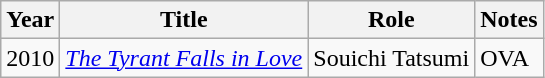<table class="wikitable">
<tr>
<th>Year</th>
<th>Title</th>
<th>Role</th>
<th>Notes</th>
</tr>
<tr>
<td>2010</td>
<td><em><a href='#'>The Tyrant Falls in Love</a></em></td>
<td>Souichi Tatsumi</td>
<td>OVA</td>
</tr>
</table>
